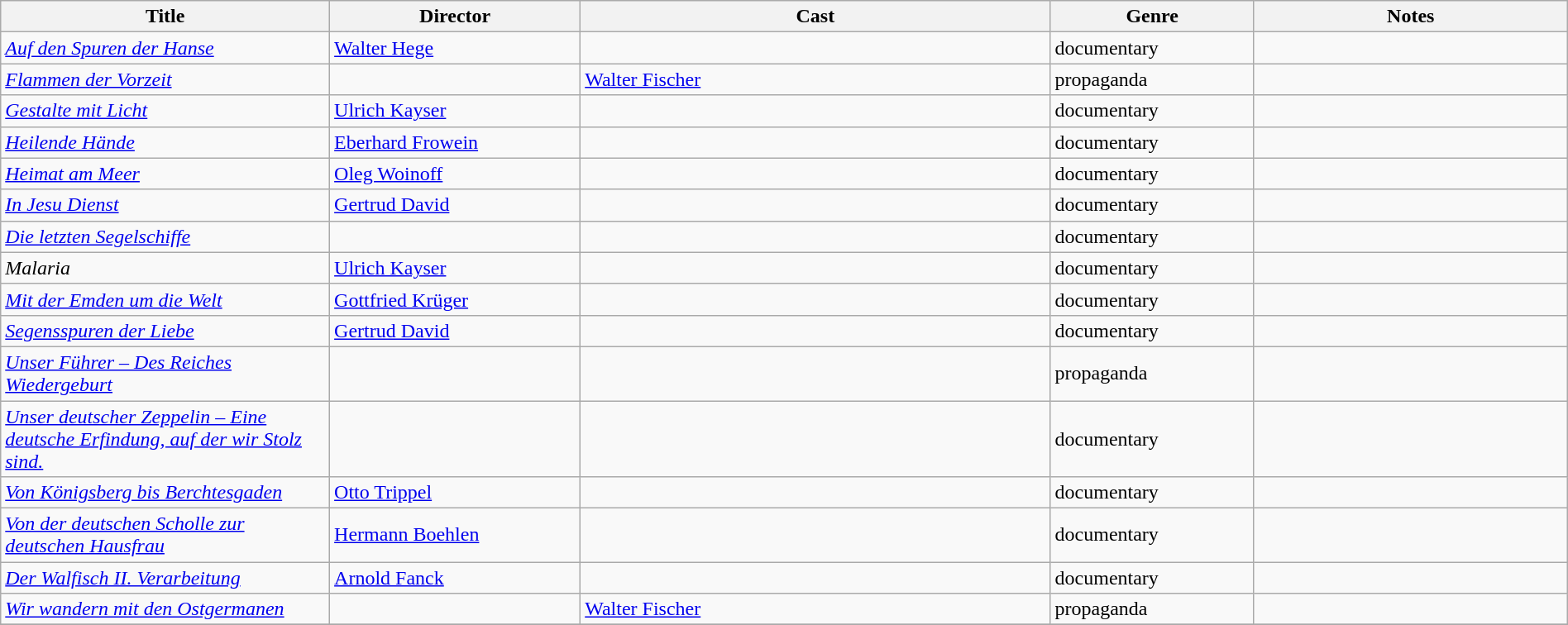<table class="wikitable" style="width:100%;">
<tr>
<th style="width:21%;">Title</th>
<th style="width:16%;">Director</th>
<th style="width:30%;">Cast</th>
<th style="width:13%;">Genre</th>
<th style="width:20%;">Notes</th>
</tr>
<tr>
<td><em><a href='#'>Auf den Spuren der Hanse</a></em></td>
<td><a href='#'>Walter Hege</a></td>
<td></td>
<td>documentary</td>
<td></td>
</tr>
<tr>
<td><em><a href='#'>Flammen der Vorzeit</a></em></td>
<td></td>
<td><a href='#'>Walter Fischer</a></td>
<td>propaganda</td>
<td></td>
</tr>
<tr>
<td><em><a href='#'>Gestalte mit Licht</a></em></td>
<td><a href='#'>Ulrich Kayser</a></td>
<td></td>
<td>documentary</td>
<td></td>
</tr>
<tr>
<td><em><a href='#'>Heilende Hände</a></em></td>
<td><a href='#'>Eberhard Frowein</a></td>
<td></td>
<td>documentary</td>
<td></td>
</tr>
<tr>
<td><em><a href='#'>Heimat am Meer</a></em></td>
<td><a href='#'>Oleg Woinoff</a></td>
<td></td>
<td>documentary</td>
<td></td>
</tr>
<tr>
<td><em><a href='#'>In Jesu Dienst</a></em></td>
<td><a href='#'>Gertrud David</a></td>
<td></td>
<td>documentary</td>
<td></td>
</tr>
<tr>
<td><em><a href='#'>Die letzten Segelschiffe</a></em></td>
<td></td>
<td></td>
<td>documentary</td>
<td></td>
</tr>
<tr>
<td><em>Malaria</em></td>
<td><a href='#'>Ulrich Kayser</a></td>
<td></td>
<td>documentary</td>
<td></td>
</tr>
<tr>
<td><em><a href='#'>Mit der Emden um die Welt</a></em></td>
<td><a href='#'>Gottfried Krüger</a></td>
<td></td>
<td>documentary</td>
<td></td>
</tr>
<tr>
<td><em><a href='#'>Segensspuren der Liebe </a></em></td>
<td><a href='#'>Gertrud David</a></td>
<td></td>
<td>documentary</td>
<td></td>
</tr>
<tr>
<td><em><a href='#'>Unser Führer – Des Reiches Wiedergeburt </a></em></td>
<td></td>
<td></td>
<td>propaganda</td>
<td></td>
</tr>
<tr>
<td><em><a href='#'>Unser deutscher Zeppelin – Eine deutsche Erfindung, auf der wir Stolz sind.</a></em></td>
<td></td>
<td></td>
<td>documentary</td>
<td></td>
</tr>
<tr>
<td><em><a href='#'>Von Königsberg bis Berchtesgaden</a></em></td>
<td><a href='#'>Otto Trippel</a></td>
<td></td>
<td>documentary</td>
<td></td>
</tr>
<tr>
<td><em><a href='#'>Von der deutschen Scholle zur deutschen Hausfrau</a></em></td>
<td><a href='#'>Hermann Boehlen</a></td>
<td></td>
<td>documentary</td>
<td></td>
</tr>
<tr>
<td><em><a href='#'>Der Walfisch II. Verarbeitung</a></em></td>
<td><a href='#'>Arnold Fanck</a></td>
<td></td>
<td>documentary</td>
<td></td>
</tr>
<tr>
<td><em><a href='#'>Wir wandern mit den Ostgermanen</a></em></td>
<td></td>
<td><a href='#'>Walter Fischer</a></td>
<td>propaganda</td>
<td></td>
</tr>
<tr>
</tr>
</table>
